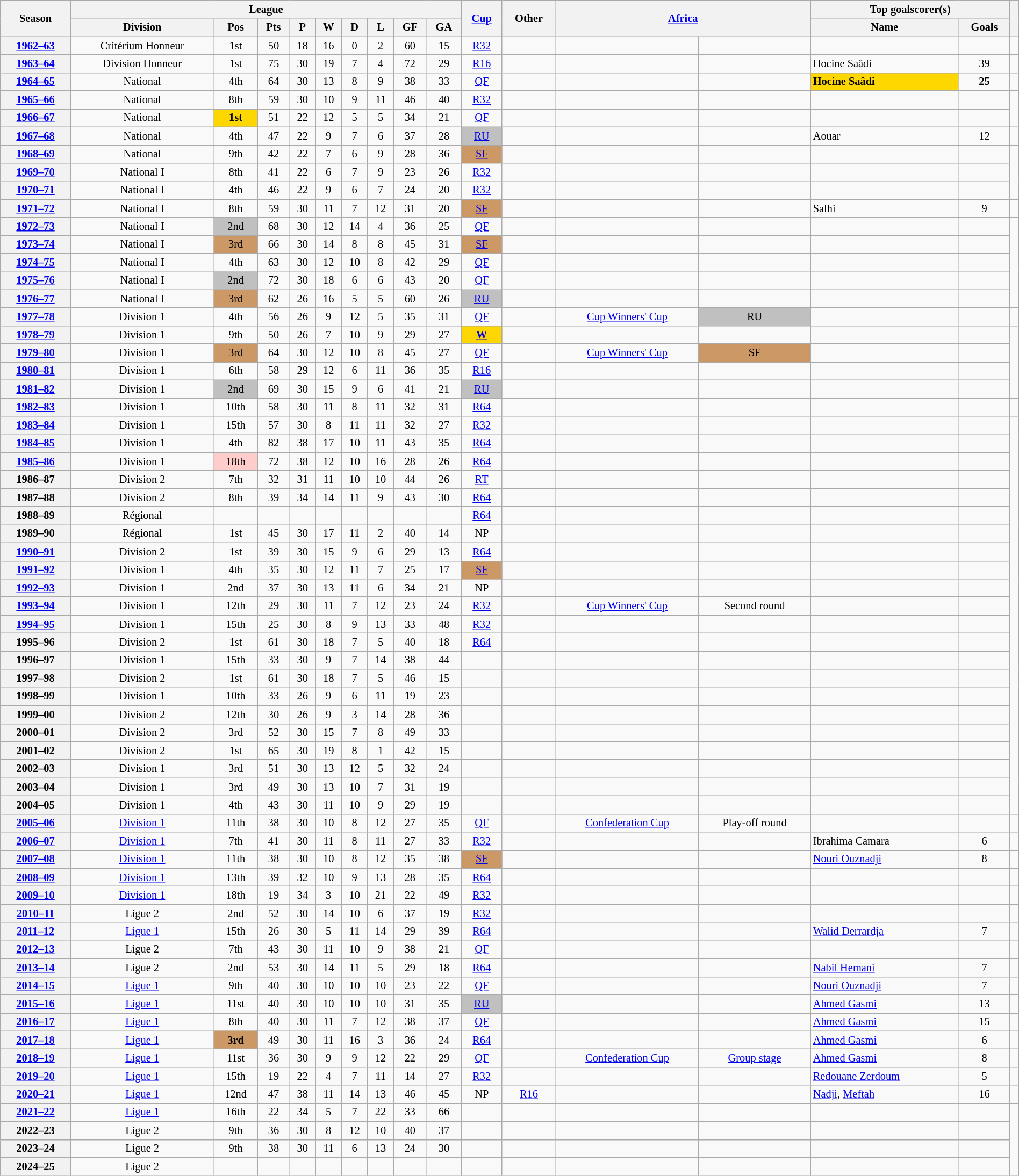<table class="wikitable" style="text-align:center; font-size:85%;width:100%; text-align:center">
<tr>
<th rowspan=2>Season</th>
<th colspan=9>League</th>
<th rowspan=2><a href='#'>Cup</a></th>
<th rowspan=2>Other</th>
<th rowspan=2 colspan=2><a href='#'>Africa</a></th>
<th colspan=2>Top goalscorer(s)</th>
<th rowspan=2></th>
</tr>
<tr>
<th>Division</th>
<th>Pos</th>
<th>Pts</th>
<th>P</th>
<th>W</th>
<th>D</th>
<th>L</th>
<th>GF</th>
<th>GA</th>
<th>Name</th>
<th>Goals</th>
</tr>
<tr>
<th><a href='#'>1962–63</a></th>
<td>Critérium Honneur</td>
<td>1st</td>
<td>50</td>
<td>18</td>
<td>16</td>
<td>0</td>
<td>2</td>
<td>60</td>
<td>15</td>
<td><a href='#'>R32</a></td>
<td></td>
<td></td>
<td></td>
<td align=left></td>
<td></td>
</tr>
<tr>
<th><a href='#'>1963–64</a></th>
<td>Division Honneur</td>
<td>1st</td>
<td>75</td>
<td>30</td>
<td>19</td>
<td>7</td>
<td>4</td>
<td>72</td>
<td>29</td>
<td><a href='#'>R16</a></td>
<td></td>
<td></td>
<td></td>
<td align=left>Hocine Saâdi</td>
<td>39</td>
<td></td>
</tr>
<tr>
<th><a href='#'>1964–65</a></th>
<td>National</td>
<td>4th</td>
<td>64</td>
<td>30</td>
<td>13</td>
<td>8</td>
<td>9</td>
<td>38</td>
<td>33</td>
<td><a href='#'>QF</a></td>
<td></td>
<td></td>
<td></td>
<td align=left bgcolor=gold><strong>Hocine Saâdi</strong></td>
<td><strong>25</strong></td>
<td></td>
</tr>
<tr>
<th><a href='#'>1965–66</a></th>
<td>National</td>
<td>8th</td>
<td>59</td>
<td>30</td>
<td>10</td>
<td>9</td>
<td>11</td>
<td>46</td>
<td>40</td>
<td><a href='#'>R32</a></td>
<td></td>
<td></td>
<td></td>
<td align=left></td>
<td></td>
</tr>
<tr>
<th><a href='#'>1966–67</a></th>
<td>National</td>
<td bgcolor=gold><strong>1st</strong></td>
<td>51</td>
<td>22</td>
<td>12</td>
<td>5</td>
<td>5</td>
<td>34</td>
<td>21</td>
<td><a href='#'>QF</a></td>
<td></td>
<td></td>
<td></td>
<td align=left></td>
<td></td>
</tr>
<tr>
<th><a href='#'>1967–68</a></th>
<td>National</td>
<td>4th</td>
<td>47</td>
<td>22</td>
<td>9</td>
<td>7</td>
<td>6</td>
<td>37</td>
<td>28</td>
<td bgcolor=silver><a href='#'>RU</a></td>
<td></td>
<td></td>
<td></td>
<td align=left>Aouar</td>
<td>12</td>
<td></td>
</tr>
<tr>
<th><a href='#'>1968–69</a></th>
<td>National</td>
<td>9th</td>
<td>42</td>
<td>22</td>
<td>7</td>
<td>6</td>
<td>9</td>
<td>28</td>
<td>36</td>
<td bgcolor=#cc9966><a href='#'>SF</a></td>
<td></td>
<td></td>
<td></td>
<td align=left></td>
<td></td>
</tr>
<tr>
<th><a href='#'>1969–70</a></th>
<td>National I</td>
<td>8th</td>
<td>41</td>
<td>22</td>
<td>6</td>
<td>7</td>
<td>9</td>
<td>23</td>
<td>26</td>
<td><a href='#'>R32</a></td>
<td></td>
<td></td>
<td></td>
<td align=left></td>
<td></td>
</tr>
<tr>
<th><a href='#'>1970–71</a></th>
<td>National I</td>
<td>4th</td>
<td>46</td>
<td>22</td>
<td>9</td>
<td>6</td>
<td>7</td>
<td>24</td>
<td>20</td>
<td><a href='#'>R32</a></td>
<td></td>
<td></td>
<td></td>
<td align=left></td>
<td></td>
</tr>
<tr>
<th><a href='#'>1971–72</a></th>
<td>National I</td>
<td>8th</td>
<td>59</td>
<td>30</td>
<td>11</td>
<td>7</td>
<td>12</td>
<td>31</td>
<td>20</td>
<td bgcolor=#cc9966><a href='#'>SF</a></td>
<td></td>
<td></td>
<td></td>
<td align=left>Salhi</td>
<td>9</td>
<td></td>
</tr>
<tr>
<th><a href='#'>1972–73</a></th>
<td>National I</td>
<td bgcolor=silver>2nd</td>
<td>68</td>
<td>30</td>
<td>12</td>
<td>14</td>
<td>4</td>
<td>36</td>
<td>25</td>
<td><a href='#'>QF</a></td>
<td></td>
<td></td>
<td></td>
<td align=left></td>
<td></td>
</tr>
<tr>
<th><a href='#'>1973–74</a></th>
<td>National I</td>
<td bgcolor=#cc9966>3rd</td>
<td>66</td>
<td>30</td>
<td>14</td>
<td>8</td>
<td>8</td>
<td>45</td>
<td>31</td>
<td bgcolor=#cc9966><a href='#'>SF</a></td>
<td></td>
<td></td>
<td></td>
<td align=left></td>
<td></td>
</tr>
<tr>
<th><a href='#'>1974–75</a></th>
<td>National I</td>
<td>4th</td>
<td>63</td>
<td>30</td>
<td>12</td>
<td>10</td>
<td>8</td>
<td>42</td>
<td>29</td>
<td><a href='#'>QF</a></td>
<td></td>
<td></td>
<td></td>
<td align=left></td>
<td></td>
</tr>
<tr>
<th><a href='#'>1975–76</a></th>
<td>National I</td>
<td bgcolor=silver>2nd</td>
<td>72</td>
<td>30</td>
<td>18</td>
<td>6</td>
<td>6</td>
<td>43</td>
<td>20</td>
<td><a href='#'>QF</a></td>
<td></td>
<td></td>
<td></td>
<td align=left></td>
<td></td>
</tr>
<tr>
<th><a href='#'>1976–77</a></th>
<td>National I</td>
<td bgcolor=#cc9966>3rd</td>
<td>62</td>
<td>26</td>
<td>16</td>
<td>5</td>
<td>5</td>
<td>60</td>
<td>26</td>
<td bgcolor=silver><a href='#'>RU</a></td>
<td></td>
<td></td>
<td></td>
<td align=left></td>
<td></td>
</tr>
<tr>
<th><a href='#'>1977–78</a></th>
<td>Division 1</td>
<td>4th</td>
<td>56</td>
<td>26</td>
<td>9</td>
<td>12</td>
<td>5</td>
<td>35</td>
<td>31</td>
<td><a href='#'>QF</a></td>
<td></td>
<td><a href='#'>Cup Winners' Cup</a></td>
<td bgcolor=silver>RU</td>
<td></td>
<td align=left></td>
<td></td>
</tr>
<tr>
<th><a href='#'>1978–79</a></th>
<td>Division 1</td>
<td>9th</td>
<td>50</td>
<td>26</td>
<td>7</td>
<td>10</td>
<td>9</td>
<td>29</td>
<td>27</td>
<td bgcolor=gold><a href='#'><strong>W</strong></a></td>
<td></td>
<td></td>
<td></td>
<td align=left></td>
<td></td>
</tr>
<tr>
<th><a href='#'>1979–80</a></th>
<td>Division 1</td>
<td bgcolor=#cc9966>3rd</td>
<td>64</td>
<td>30</td>
<td>12</td>
<td>10</td>
<td>8</td>
<td>45</td>
<td>27</td>
<td><a href='#'>QF</a></td>
<td></td>
<td><a href='#'>Cup Winners' Cup</a></td>
<td bgcolor=#cc9966>SF</td>
<td align=left></td>
<td></td>
</tr>
<tr>
<th><a href='#'>1980–81</a></th>
<td>Division 1</td>
<td>6th</td>
<td>58</td>
<td>29</td>
<td>12</td>
<td>6</td>
<td>11</td>
<td>36</td>
<td>35</td>
<td><a href='#'>R16</a></td>
<td></td>
<td></td>
<td></td>
<td align=left></td>
<td></td>
</tr>
<tr>
<th><a href='#'>1981–82</a></th>
<td>Division 1</td>
<td bgcolor=silver>2nd</td>
<td>69</td>
<td>30</td>
<td>15</td>
<td>9</td>
<td>6</td>
<td>41</td>
<td>21</td>
<td bgcolor=silver><a href='#'>RU</a></td>
<td></td>
<td></td>
<td></td>
<td align=left></td>
<td></td>
</tr>
<tr>
<th><a href='#'>1982–83</a></th>
<td>Division 1</td>
<td>10th</td>
<td>58</td>
<td>30</td>
<td>11</td>
<td>8</td>
<td>11</td>
<td>32</td>
<td>31</td>
<td><a href='#'>R64</a></td>
<td></td>
<td></td>
<td></td>
<td align=left></td>
<td></td>
<td></td>
</tr>
<tr>
<th><a href='#'>1983–84</a></th>
<td>Division 1</td>
<td>15th</td>
<td>57</td>
<td>30</td>
<td>8</td>
<td>11</td>
<td>11</td>
<td>32</td>
<td>27</td>
<td><a href='#'>R32</a></td>
<td></td>
<td></td>
<td></td>
<td align=left></td>
<td></td>
</tr>
<tr>
<th><a href='#'>1984–85</a></th>
<td>Division 1</td>
<td>4th</td>
<td>82</td>
<td>38</td>
<td>17</td>
<td>10</td>
<td>11</td>
<td>43</td>
<td>35</td>
<td><a href='#'>R64</a></td>
<td></td>
<td></td>
<td></td>
<td align=left></td>
<td></td>
</tr>
<tr>
<th><a href='#'>1985–86</a></th>
<td>Division 1</td>
<td bgcolor="#FFCCCC">18th</td>
<td>72</td>
<td>38</td>
<td>12</td>
<td>10</td>
<td>16</td>
<td>28</td>
<td>26</td>
<td><a href='#'>R64</a></td>
<td></td>
<td></td>
<td></td>
<td align=left></td>
<td></td>
</tr>
<tr>
<th>1986–87</th>
<td>Division 2</td>
<td>7th</td>
<td>32</td>
<td>31</td>
<td>11</td>
<td>10</td>
<td>10</td>
<td>44</td>
<td>26</td>
<td><a href='#'>RT</a></td>
<td></td>
<td></td>
<td></td>
<td align=left></td>
<td></td>
</tr>
<tr>
<th>1987–88</th>
<td>Division 2</td>
<td>8th</td>
<td>39</td>
<td>34</td>
<td>14</td>
<td>11</td>
<td>9</td>
<td>43</td>
<td>30</td>
<td><a href='#'>R64</a></td>
<td></td>
<td></td>
<td></td>
<td align=left></td>
<td></td>
</tr>
<tr>
<th>1988–89</th>
<td>Régional</td>
<td></td>
<td></td>
<td></td>
<td></td>
<td></td>
<td></td>
<td></td>
<td></td>
<td><a href='#'>R64</a></td>
<td></td>
<td></td>
<td></td>
<td align=left></td>
<td></td>
</tr>
<tr>
<th>1989–90</th>
<td>Régional</td>
<td>1st</td>
<td>45</td>
<td>30</td>
<td>17</td>
<td>11</td>
<td>2</td>
<td>40</td>
<td>14</td>
<td>NP</td>
<td></td>
<td></td>
<td></td>
<td align=left></td>
<td></td>
</tr>
<tr>
<th><a href='#'>1990–91</a></th>
<td>Division 2</td>
<td>1st</td>
<td>39</td>
<td>30</td>
<td>15</td>
<td>9</td>
<td>6</td>
<td>29</td>
<td>13</td>
<td><a href='#'>R64</a></td>
<td></td>
<td></td>
<td></td>
<td align=left></td>
<td></td>
</tr>
<tr>
<th><a href='#'>1991–92</a></th>
<td>Division 1</td>
<td>4th</td>
<td>35</td>
<td>30</td>
<td>12</td>
<td>11</td>
<td>7</td>
<td>25</td>
<td>17</td>
<td bgcolor=#cc9966><a href='#'>SF</a></td>
<td></td>
<td></td>
<td></td>
<td align=left></td>
<td></td>
</tr>
<tr>
<th><a href='#'>1992–93</a></th>
<td>Division 1</td>
<td>2nd</td>
<td>37</td>
<td>30</td>
<td>13</td>
<td>11</td>
<td>6</td>
<td>34</td>
<td>21</td>
<td>NP</td>
<td></td>
<td></td>
<td></td>
<td align=left></td>
<td></td>
</tr>
<tr>
<th><a href='#'>1993–94</a></th>
<td>Division 1</td>
<td>12th</td>
<td>29</td>
<td>30</td>
<td>11</td>
<td>7</td>
<td>12</td>
<td>23</td>
<td>24</td>
<td><a href='#'>R32</a></td>
<td></td>
<td><a href='#'>Cup Winners' Cup</a></td>
<td>Second round</td>
<td align=left></td>
<td></td>
</tr>
<tr>
<th><a href='#'>1994–95</a></th>
<td>Division 1</td>
<td>15th</td>
<td>25</td>
<td>30</td>
<td>8</td>
<td>9</td>
<td>13</td>
<td>33</td>
<td>48</td>
<td><a href='#'>R32</a></td>
<td></td>
<td></td>
<td></td>
<td align=left></td>
<td></td>
</tr>
<tr>
<th>1995–96</th>
<td>Division 2</td>
<td>1st</td>
<td>61</td>
<td>30</td>
<td>18</td>
<td>7</td>
<td>5</td>
<td>40</td>
<td>18</td>
<td><a href='#'>R64</a></td>
<td></td>
<td></td>
<td></td>
<td align=left></td>
<td></td>
</tr>
<tr>
<th>1996–97</th>
<td>Division 1</td>
<td>15th</td>
<td>33</td>
<td>30</td>
<td>9</td>
<td>7</td>
<td>14</td>
<td>38</td>
<td>44</td>
<td></td>
<td></td>
<td></td>
<td></td>
<td align=left></td>
<td></td>
</tr>
<tr>
<th>1997–98</th>
<td>Division 2</td>
<td>1st</td>
<td>61</td>
<td>30</td>
<td>18</td>
<td>7</td>
<td>5</td>
<td>46</td>
<td>15</td>
<td></td>
<td></td>
<td></td>
<td></td>
<td align=left></td>
<td></td>
</tr>
<tr>
<th>1998–99</th>
<td>Division 1</td>
<td>10th</td>
<td>33</td>
<td>26</td>
<td>9</td>
<td>6</td>
<td>11</td>
<td>19</td>
<td>23</td>
<td></td>
<td></td>
<td></td>
<td></td>
<td align=left></td>
<td></td>
</tr>
<tr>
<th>1999–00</th>
<td>Division 2</td>
<td>12th</td>
<td>30</td>
<td>26</td>
<td>9</td>
<td>3</td>
<td>14</td>
<td>28</td>
<td>36</td>
<td></td>
<td></td>
<td></td>
<td></td>
<td align=left></td>
<td></td>
</tr>
<tr>
<th>2000–01</th>
<td>Division 2</td>
<td>3rd</td>
<td>52</td>
<td>30</td>
<td>15</td>
<td>7</td>
<td>8</td>
<td>49</td>
<td>33</td>
<td></td>
<td></td>
<td></td>
<td></td>
<td align=left></td>
<td></td>
</tr>
<tr>
<th>2001–02</th>
<td>Division 2</td>
<td>1st</td>
<td>65</td>
<td>30</td>
<td>19</td>
<td>8</td>
<td>1</td>
<td>42</td>
<td>15</td>
<td></td>
<td></td>
<td></td>
<td></td>
<td align=left></td>
<td></td>
</tr>
<tr>
<th>2002–03</th>
<td>Division 1</td>
<td>3rd</td>
<td>51</td>
<td>30</td>
<td>13</td>
<td>12</td>
<td>5</td>
<td>32</td>
<td>24</td>
<td></td>
<td></td>
<td></td>
<td></td>
<td align=left></td>
<td></td>
</tr>
<tr>
<th>2003–04</th>
<td>Division 1</td>
<td>3rd</td>
<td>49</td>
<td>30</td>
<td>13</td>
<td>10</td>
<td>7</td>
<td>31</td>
<td>19</td>
<td></td>
<td></td>
<td></td>
<td></td>
<td align=left></td>
<td></td>
</tr>
<tr>
<th>2004–05</th>
<td>Division 1</td>
<td>4th</td>
<td>43</td>
<td>30</td>
<td>11</td>
<td>10</td>
<td>9</td>
<td>29</td>
<td>19</td>
<td></td>
<td></td>
<td></td>
<td></td>
<td align=left></td>
<td></td>
</tr>
<tr>
<th><a href='#'>2005–06</a></th>
<td><a href='#'>Division 1</a></td>
<td>11th</td>
<td>38</td>
<td>30</td>
<td>10</td>
<td>8</td>
<td>12</td>
<td>27</td>
<td>35</td>
<td><a href='#'>QF</a></td>
<td></td>
<td><a href='#'>Confederation Cup</a></td>
<td>Play-off round</td>
<td align=left></td>
<td></td>
<td></td>
</tr>
<tr>
<th><a href='#'>2006–07</a></th>
<td><a href='#'>Division 1</a></td>
<td>7th</td>
<td>41</td>
<td>30</td>
<td>11</td>
<td>8</td>
<td>11</td>
<td>27</td>
<td>33</td>
<td><a href='#'>R32</a></td>
<td></td>
<td></td>
<td></td>
<td align=left>Ibrahima Camara</td>
<td>6</td>
<td></td>
</tr>
<tr>
<th><a href='#'>2007–08</a></th>
<td><a href='#'>Division 1</a></td>
<td>11th</td>
<td>38</td>
<td>30</td>
<td>10</td>
<td>8</td>
<td>12</td>
<td>35</td>
<td>38</td>
<td bgcolor=#cc9966><a href='#'>SF</a></td>
<td></td>
<td></td>
<td></td>
<td align=left><a href='#'>Nouri Ouznadji</a></td>
<td>8</td>
<td></td>
</tr>
<tr>
<th><a href='#'>2008–09</a></th>
<td><a href='#'>Division 1</a></td>
<td>13th</td>
<td>39</td>
<td>32</td>
<td>10</td>
<td>9</td>
<td>13</td>
<td>28</td>
<td>35</td>
<td><a href='#'>R64</a></td>
<td></td>
<td></td>
<td></td>
<td align=left></td>
<td></td>
<td></td>
</tr>
<tr>
<th><a href='#'>2009–10</a></th>
<td><a href='#'>Division 1</a></td>
<td>18th</td>
<td>19</td>
<td>34</td>
<td>3</td>
<td>10</td>
<td>21</td>
<td>22</td>
<td>49</td>
<td><a href='#'>R32</a></td>
<td></td>
<td></td>
<td></td>
<td align=left></td>
<td></td>
<td></td>
</tr>
<tr>
<th><a href='#'>2010–11</a></th>
<td>Ligue 2</td>
<td>2nd</td>
<td>52</td>
<td>30</td>
<td>14</td>
<td>10</td>
<td>6</td>
<td>37</td>
<td>19</td>
<td><a href='#'>R32</a></td>
<td></td>
<td></td>
<td></td>
<td align=left></td>
<td></td>
<td></td>
</tr>
<tr>
<th><a href='#'>2011–12</a></th>
<td><a href='#'>Ligue 1</a></td>
<td>15th</td>
<td>26</td>
<td>30</td>
<td>5</td>
<td>11</td>
<td>14</td>
<td>29</td>
<td>39</td>
<td><a href='#'>R64</a></td>
<td></td>
<td></td>
<td></td>
<td align=left><a href='#'>Walid Derrardja</a></td>
<td>7</td>
<td></td>
</tr>
<tr>
<th><a href='#'>2012–13</a></th>
<td>Ligue 2</td>
<td>7th</td>
<td>43</td>
<td>30</td>
<td>11</td>
<td>10</td>
<td>9</td>
<td>38</td>
<td>21</td>
<td><a href='#'>QF</a></td>
<td></td>
<td></td>
<td></td>
<td align=left></td>
<td></td>
<td></td>
</tr>
<tr>
<th><a href='#'>2013–14</a></th>
<td>Ligue 2</td>
<td>2nd</td>
<td>53</td>
<td>30</td>
<td>14</td>
<td>11</td>
<td>5</td>
<td>29</td>
<td>18</td>
<td><a href='#'>R64</a></td>
<td></td>
<td></td>
<td></td>
<td align=left><a href='#'>Nabil Hemani</a></td>
<td>7</td>
<td></td>
</tr>
<tr>
<th><a href='#'>2014–15</a></th>
<td><a href='#'>Ligue 1</a></td>
<td>9th</td>
<td>40</td>
<td>30</td>
<td>10</td>
<td>10</td>
<td>10</td>
<td>23</td>
<td>22</td>
<td><a href='#'>QF</a></td>
<td></td>
<td></td>
<td></td>
<td align=left><a href='#'>Nouri Ouznadji</a></td>
<td>7</td>
<td></td>
</tr>
<tr>
<th><a href='#'>2015–16</a></th>
<td><a href='#'>Ligue 1</a></td>
<td>11st</td>
<td>40</td>
<td>30</td>
<td>10</td>
<td>10</td>
<td>10</td>
<td>31</td>
<td>35</td>
<td bgcolor=silver><a href='#'>RU</a></td>
<td></td>
<td></td>
<td></td>
<td align=left><a href='#'>Ahmed Gasmi</a></td>
<td>13</td>
<td></td>
</tr>
<tr>
<th><a href='#'>2016–17</a></th>
<td><a href='#'>Ligue 1</a></td>
<td>8th</td>
<td>40</td>
<td>30</td>
<td>11</td>
<td>7</td>
<td>12</td>
<td>38</td>
<td>37</td>
<td><a href='#'>QF</a></td>
<td></td>
<td></td>
<td></td>
<td align=left><a href='#'>Ahmed Gasmi</a></td>
<td>15</td>
<td></td>
</tr>
<tr>
<th><a href='#'>2017–18</a></th>
<td><a href='#'>Ligue 1</a></td>
<td bgcolor=#cc9966><strong>3rd</strong></td>
<td>49</td>
<td>30</td>
<td>11</td>
<td>16</td>
<td>3</td>
<td>36</td>
<td>24</td>
<td><a href='#'>R64</a></td>
<td></td>
<td></td>
<td></td>
<td align=left><a href='#'>Ahmed Gasmi</a></td>
<td>6</td>
<td></td>
</tr>
<tr>
<th><a href='#'>2018–19</a></th>
<td><a href='#'>Ligue 1</a></td>
<td>11st</td>
<td>36</td>
<td>30</td>
<td>9</td>
<td>9</td>
<td>12</td>
<td>22</td>
<td>29</td>
<td><a href='#'>QF</a></td>
<td></td>
<td><a href='#'>Confederation Cup</a></td>
<td><a href='#'>Group stage</a></td>
<td align=left><a href='#'>Ahmed Gasmi</a></td>
<td>8</td>
<td></td>
</tr>
<tr>
<th><a href='#'>2019–20</a></th>
<td><a href='#'>Ligue 1</a></td>
<td>15th</td>
<td>19</td>
<td>22</td>
<td>4</td>
<td>7</td>
<td>11</td>
<td>14</td>
<td>27</td>
<td><a href='#'>R32</a></td>
<td></td>
<td></td>
<td></td>
<td align=left><a href='#'>Redouane Zerdoum</a></td>
<td>5</td>
<td></td>
</tr>
<tr>
<th><a href='#'>2020–21</a></th>
<td><a href='#'>Ligue 1</a></td>
<td>12nd</td>
<td>47</td>
<td>38</td>
<td>11</td>
<td>14</td>
<td>13</td>
<td>46</td>
<td>45</td>
<td>NP</td>
<td><a href='#'>R16</a></td>
<td></td>
<td></td>
<td align=left><a href='#'>Nadji</a>, <a href='#'>Meftah</a></td>
<td>16</td>
<td></td>
</tr>
<tr>
<th><a href='#'>2021–22</a></th>
<td><a href='#'>Ligue 1</a></td>
<td>16th</td>
<td>22</td>
<td>34</td>
<td>5</td>
<td>7</td>
<td>22</td>
<td>33</td>
<td>66</td>
<td></td>
<td></td>
<td></td>
<td></td>
<td align=left></td>
<td></td>
</tr>
<tr>
<th>2022–23</th>
<td>Ligue 2</td>
<td>9th</td>
<td>36</td>
<td>30</td>
<td>8</td>
<td>12</td>
<td>10</td>
<td>40</td>
<td>37</td>
<td></td>
<td></td>
<td></td>
<td></td>
<td align=left></td>
<td></td>
</tr>
<tr>
<th>2023–24</th>
<td>Ligue 2</td>
<td>9th</td>
<td>38</td>
<td>30</td>
<td>11</td>
<td>6</td>
<td>13</td>
<td>24</td>
<td>30</td>
<td></td>
<td></td>
<td></td>
<td></td>
<td align=left></td>
<td></td>
</tr>
<tr>
<th>2024–25</th>
<td>Ligue 2</td>
<td></td>
<td></td>
<td></td>
<td></td>
<td></td>
<td></td>
<td></td>
<td></td>
<td></td>
<td></td>
<td></td>
<td></td>
<td align=left></td>
<td></td>
</tr>
</table>
